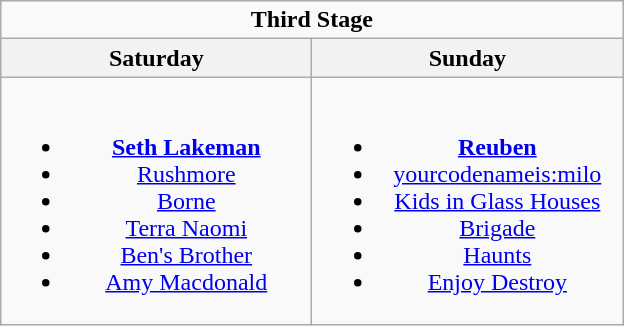<table class="wikitable">
<tr>
<td colspan="2" style="text-align:center;"><strong>Third Stage</strong></td>
</tr>
<tr>
<th>Saturday</th>
<th>Sunday</th>
</tr>
<tr>
<td style="text-align:center; vertical-align:top; width:200px;"><br><ul><li><strong><a href='#'>Seth Lakeman</a></strong></li><li><a href='#'>Rushmore</a></li><li><a href='#'>Borne</a></li><li><a href='#'>Terra Naomi</a></li><li><a href='#'>Ben's Brother</a></li><li><a href='#'>Amy Macdonald</a></li></ul></td>
<td style="text-align:center; vertical-align:top; width:200px;"><br><ul><li><strong><a href='#'>Reuben</a></strong></li><li><a href='#'>yourcodenameis:milo</a></li><li><a href='#'>Kids in Glass Houses</a></li><li><a href='#'>Brigade</a></li><li><a href='#'>Haunts</a></li><li><a href='#'>Enjoy Destroy</a></li></ul></td>
</tr>
</table>
